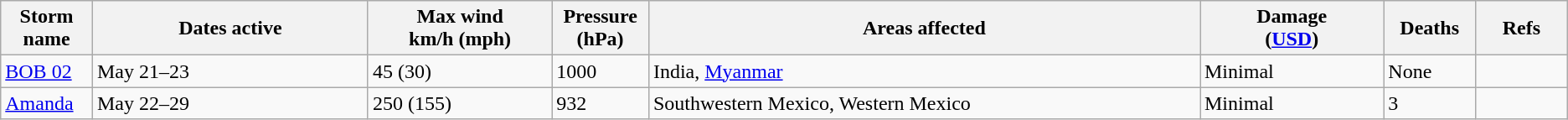<table class="wikitable sortable">
<tr>
<th width="5%">Storm name</th>
<th width="15%">Dates active</th>
<th width="10%">Max wind<br>km/h (mph)</th>
<th width="5%">Pressure<br>(hPa)</th>
<th width="30%">Areas affected</th>
<th width="10%">Damage<br>(<a href='#'>USD</a>)</th>
<th width="5%">Deaths</th>
<th width="5%">Refs</th>
</tr>
<tr>
<td><a href='#'>BOB 02</a></td>
<td>May 21–23</td>
<td>45 (30)</td>
<td>1000</td>
<td>India, <a href='#'>Myanmar</a></td>
<td>Minimal</td>
<td>None</td>
<td></td>
</tr>
<tr>
<td><a href='#'>Amanda</a></td>
<td>May 22–29</td>
<td>250 (155)</td>
<td>932</td>
<td>Southwestern Mexico, Western Mexico</td>
<td>Minimal</td>
<td>3</td>
<td></td>
</tr>
</table>
